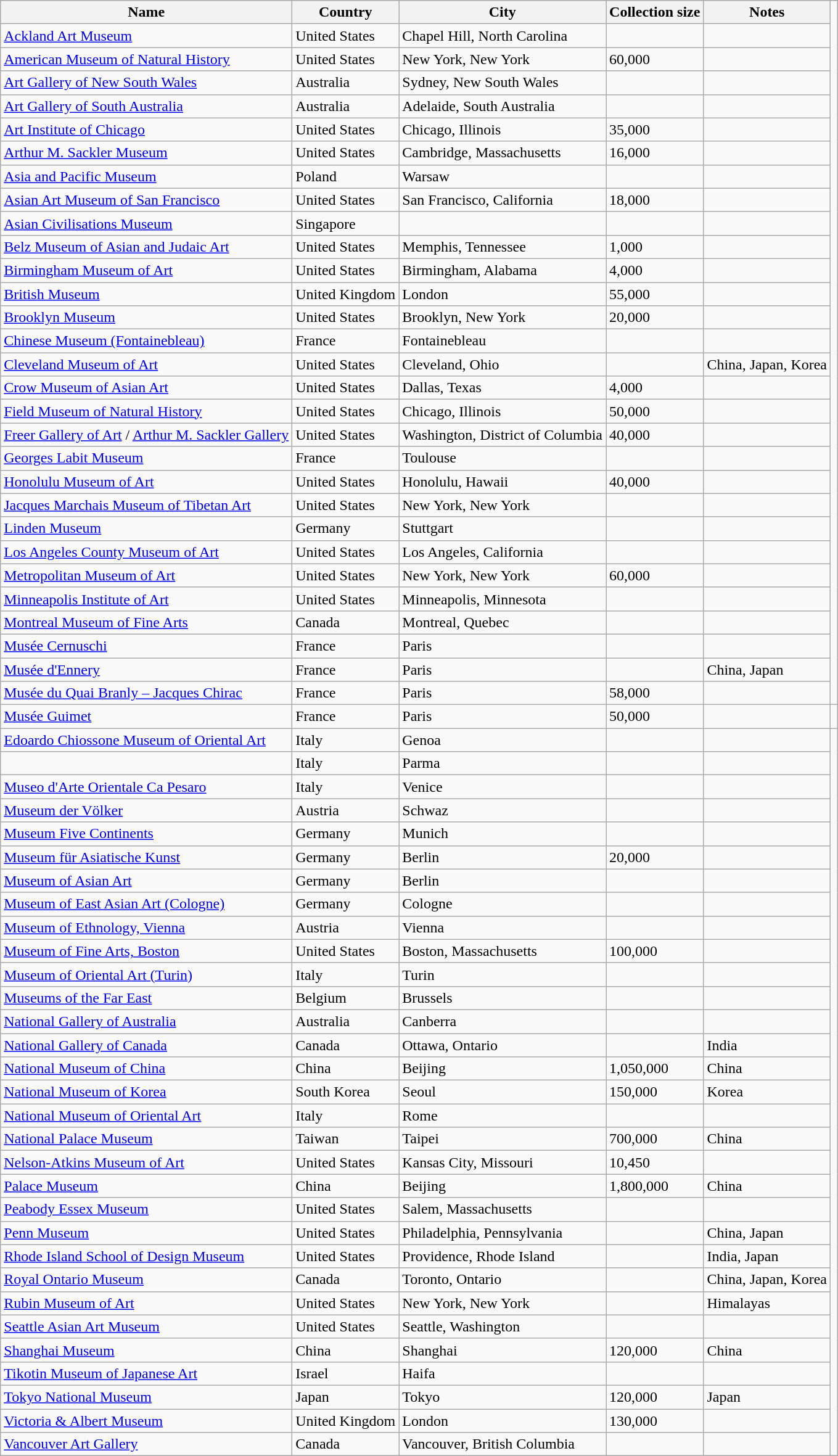<table class="wikitable sortable">
<tr>
<th>Name</th>
<th>Country</th>
<th class="unsortable">City</th>
<th>Collection size</th>
<th class="unsortable">Notes</th>
</tr>
<tr>
<td><a href='#'>Ackland Art Museum</a></td>
<td>United States</td>
<td>Chapel Hill, North Carolina</td>
<td></td>
<td></td>
</tr>
<tr>
<td><a href='#'>American Museum of Natural History</a></td>
<td>United States</td>
<td>New York, New York</td>
<td>60,000</td>
<td></td>
</tr>
<tr>
<td><a href='#'>Art Gallery of New South Wales</a></td>
<td>Australia</td>
<td>Sydney, New South Wales</td>
<td></td>
<td></td>
</tr>
<tr>
<td><a href='#'>Art Gallery of South Australia</a></td>
<td>Australia</td>
<td>Adelaide, South Australia</td>
<td></td>
<td></td>
</tr>
<tr>
<td><a href='#'>Art Institute of Chicago</a></td>
<td>United States</td>
<td>Chicago, Illinois</td>
<td>35,000</td>
<td></td>
</tr>
<tr>
<td><a href='#'>Arthur M. Sackler Museum</a></td>
<td>United States</td>
<td>Cambridge, Massachusetts</td>
<td>16,000</td>
<td></td>
</tr>
<tr>
<td><a href='#'>Asia and Pacific Museum</a></td>
<td>Poland</td>
<td>Warsaw</td>
<td></td>
<td></td>
</tr>
<tr>
<td><a href='#'>Asian Art Museum of San Francisco</a></td>
<td>United States</td>
<td>San Francisco, California</td>
<td>18,000</td>
<td></td>
</tr>
<tr>
<td><a href='#'>Asian Civilisations Museum</a></td>
<td>Singapore</td>
<td></td>
<td></td>
<td></td>
</tr>
<tr>
<td><a href='#'>Belz Museum of Asian and Judaic Art</a></td>
<td>United States</td>
<td>Memphis, Tennessee</td>
<td>1,000</td>
<td></td>
</tr>
<tr>
<td><a href='#'>Birmingham Museum of Art</a></td>
<td>United States</td>
<td>Birmingham, Alabama</td>
<td>4,000</td>
<td></td>
</tr>
<tr>
<td><a href='#'>British Museum</a></td>
<td>United Kingdom</td>
<td>London</td>
<td>55,000</td>
<td></td>
</tr>
<tr>
<td><a href='#'>Brooklyn Museum</a></td>
<td>United States</td>
<td>Brooklyn, New York</td>
<td>20,000</td>
<td></td>
</tr>
<tr>
<td><a href='#'>Chinese Museum (Fontainebleau)</a></td>
<td>France</td>
<td>Fontainebleau</td>
<td></td>
<td></td>
</tr>
<tr>
<td><a href='#'>Cleveland Museum of Art</a></td>
<td>United States</td>
<td>Cleveland, Ohio</td>
<td></td>
<td>China, Japan, Korea</td>
</tr>
<tr>
<td><a href='#'>Crow Museum of Asian Art</a></td>
<td>United States</td>
<td>Dallas, Texas</td>
<td>4,000</td>
<td></td>
</tr>
<tr>
<td><a href='#'>Field Museum of Natural History</a></td>
<td>United States</td>
<td>Chicago, Illinois</td>
<td>50,000</td>
<td></td>
</tr>
<tr>
<td><a href='#'>Freer Gallery of Art</a> / <a href='#'>Arthur M. Sackler Gallery</a></td>
<td>United States</td>
<td>Washington, District of Columbia</td>
<td>40,000</td>
<td></td>
</tr>
<tr>
<td><a href='#'>Georges Labit Museum</a></td>
<td>France</td>
<td>Toulouse</td>
<td></td>
<td></td>
</tr>
<tr>
<td><a href='#'>Honolulu Museum of Art</a></td>
<td>United States</td>
<td>Honolulu, Hawaii</td>
<td>40,000</td>
<td></td>
</tr>
<tr>
<td><a href='#'>Jacques Marchais Museum of Tibetan Art</a></td>
<td>United States</td>
<td>New York, New York</td>
<td></td>
<td></td>
</tr>
<tr>
<td><a href='#'>Linden Museum</a></td>
<td>Germany</td>
<td>Stuttgart</td>
<td></td>
<td></td>
</tr>
<tr>
<td><a href='#'>Los Angeles County Museum of Art</a></td>
<td>United States</td>
<td>Los Angeles, California</td>
<td></td>
<td></td>
</tr>
<tr>
<td><a href='#'>Metropolitan Museum of Art</a></td>
<td>United States</td>
<td>New York, New York</td>
<td>60,000</td>
<td></td>
</tr>
<tr>
<td><a href='#'>Minneapolis Institute of Art</a></td>
<td>United States</td>
<td>Minneapolis, Minnesota</td>
<td></td>
<td></td>
</tr>
<tr>
<td><a href='#'>Montreal Museum of Fine Arts</a></td>
<td>Canada</td>
<td>Montreal, Quebec</td>
<td></td>
<td></td>
</tr>
<tr>
<td><a href='#'>Musée Cernuschi</a></td>
<td>France</td>
<td>Paris</td>
<td></td>
<td></td>
</tr>
<tr>
<td><a href='#'>Musée d'Ennery</a></td>
<td>France</td>
<td>Paris</td>
<td></td>
<td>China, Japan</td>
</tr>
<tr>
<td><a href='#'>Musée du Quai Branly – Jacques Chirac</a></td>
<td>France</td>
<td>Paris</td>
<td>58,000</td>
<td></td>
</tr>
<tr>
<td><a href='#'>Musée Guimet</a></td>
<td>France</td>
<td>Paris</td>
<td>50,000</td>
<td></td>
<td></td>
</tr>
<tr>
<td><a href='#'>Edoardo Chiossone Museum of Oriental Art</a></td>
<td>Italy</td>
<td>Genoa</td>
<td></td>
<td></td>
</tr>
<tr>
<td></td>
<td>Italy</td>
<td>Parma</td>
<td></td>
<td></td>
</tr>
<tr>
<td><a href='#'>Museo d'Arte Orientale Ca Pesaro</a></td>
<td>Italy</td>
<td>Venice</td>
<td></td>
<td></td>
</tr>
<tr>
<td><a href='#'>Museum der Völker</a></td>
<td>Austria</td>
<td>Schwaz</td>
<td></td>
<td></td>
</tr>
<tr>
<td><a href='#'>Museum Five Continents</a></td>
<td>Germany</td>
<td>Munich</td>
<td></td>
<td></td>
</tr>
<tr>
<td><a href='#'>Museum für Asiatische Kunst</a></td>
<td>Germany</td>
<td>Berlin</td>
<td>20,000</td>
<td></td>
</tr>
<tr>
<td><a href='#'>Museum of Asian Art</a></td>
<td>Germany</td>
<td>Berlin</td>
<td></td>
<td></td>
</tr>
<tr>
<td><a href='#'>Museum of East Asian Art (Cologne)</a></td>
<td>Germany</td>
<td>Cologne</td>
<td></td>
<td></td>
</tr>
<tr>
<td><a href='#'>Museum of Ethnology, Vienna</a></td>
<td>Austria</td>
<td>Vienna</td>
<td></td>
<td></td>
</tr>
<tr>
<td><a href='#'>Museum of Fine Arts, Boston</a></td>
<td>United States</td>
<td>Boston, Massachusetts</td>
<td>100,000</td>
<td></td>
</tr>
<tr>
<td><a href='#'>Museum of Oriental Art (Turin)</a></td>
<td>Italy</td>
<td>Turin</td>
<td></td>
<td></td>
</tr>
<tr>
<td><a href='#'>Museums of the Far East</a></td>
<td>Belgium</td>
<td>Brussels</td>
<td></td>
<td></td>
</tr>
<tr>
<td><a href='#'>National Gallery of Australia</a></td>
<td>Australia</td>
<td>Canberra</td>
<td></td>
<td></td>
</tr>
<tr>
<td><a href='#'>National Gallery of Canada</a></td>
<td>Canada</td>
<td>Ottawa, Ontario</td>
<td></td>
<td>India</td>
</tr>
<tr>
<td><a href='#'>National Museum of China</a></td>
<td>China</td>
<td>Beijing</td>
<td>1,050,000</td>
<td>China</td>
</tr>
<tr>
<td><a href='#'>National Museum of Korea</a></td>
<td>South Korea</td>
<td>Seoul</td>
<td>150,000</td>
<td>Korea</td>
</tr>
<tr>
<td><a href='#'>National Museum of Oriental Art</a></td>
<td>Italy</td>
<td>Rome</td>
<td></td>
<td></td>
</tr>
<tr>
<td><a href='#'>National Palace Museum</a></td>
<td>Taiwan</td>
<td>Taipei</td>
<td>700,000</td>
<td>China</td>
</tr>
<tr>
<td><a href='#'>Nelson-Atkins Museum of Art</a></td>
<td>United States</td>
<td>Kansas City, Missouri</td>
<td>10,450</td>
<td></td>
</tr>
<tr>
<td><a href='#'>Palace Museum</a></td>
<td>China</td>
<td>Beijing</td>
<td>1,800,000</td>
<td>China</td>
</tr>
<tr>
<td><a href='#'>Peabody Essex Museum</a></td>
<td>United States</td>
<td>Salem, Massachusetts</td>
<td></td>
<td></td>
</tr>
<tr>
<td><a href='#'>Penn Museum</a></td>
<td>United States</td>
<td>Philadelphia, Pennsylvania</td>
<td></td>
<td>China, Japan</td>
</tr>
<tr>
<td><a href='#'>Rhode Island School of Design Museum</a></td>
<td>United States</td>
<td>Providence, Rhode Island</td>
<td></td>
<td>India, Japan</td>
</tr>
<tr>
<td><a href='#'>Royal Ontario Museum</a></td>
<td>Canada</td>
<td>Toronto, Ontario</td>
<td></td>
<td>China, Japan, Korea</td>
</tr>
<tr>
<td><a href='#'>Rubin Museum of Art</a></td>
<td>United States</td>
<td>New York, New York</td>
<td></td>
<td>Himalayas</td>
</tr>
<tr>
<td><a href='#'>Seattle Asian Art Museum</a></td>
<td>United States</td>
<td>Seattle, Washington</td>
<td></td>
<td></td>
</tr>
<tr>
<td><a href='#'>Shanghai Museum</a></td>
<td>China</td>
<td>Shanghai</td>
<td>120,000</td>
<td>China</td>
</tr>
<tr>
<td><a href='#'>Tikotin Museum of Japanese Art</a></td>
<td>Israel</td>
<td>Haifa</td>
<td></td>
<td></td>
</tr>
<tr>
<td><a href='#'>Tokyo National Museum</a></td>
<td>Japan</td>
<td>Tokyo</td>
<td>120,000</td>
<td>Japan</td>
</tr>
<tr>
<td><a href='#'>Victoria & Albert Museum</a></td>
<td>United Kingdom</td>
<td>London</td>
<td>130,000</td>
<td></td>
</tr>
<tr>
<td><a href='#'>Vancouver Art Gallery</a></td>
<td>Canada</td>
<td>Vancouver, British Columbia</td>
<td></td>
<td></td>
</tr>
</table>
